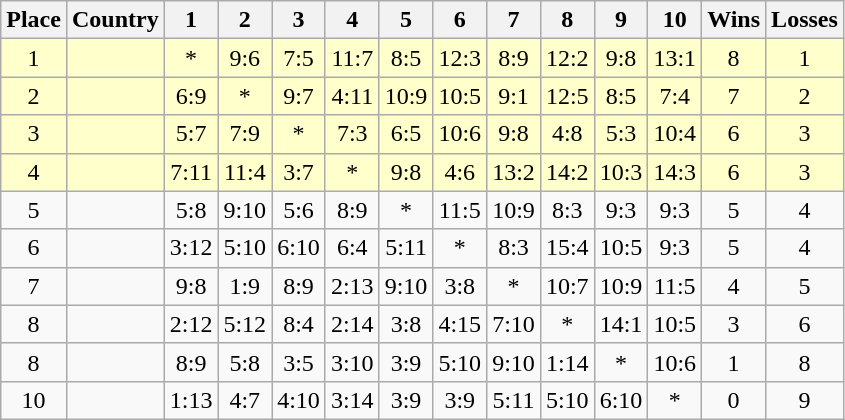<table class=wikitable style="text-align: center;">
<tr>
<th>Place</th>
<th>Country</th>
<th width=20>1</th>
<th width=20>2</th>
<th width=20>3</th>
<th width=20>4</th>
<th width=20>5</th>
<th width=20>6</th>
<th width=20>7</th>
<th width=20>8</th>
<th width=20>9</th>
<th width=20>10</th>
<th width=20>Wins</th>
<th width=20>Losses</th>
</tr>
<tr bgcolor=#ffc>
<td>1</td>
<td align="left"></td>
<td>*</td>
<td>9:6</td>
<td>7:5</td>
<td>11:7</td>
<td>8:5</td>
<td>12:3</td>
<td>8:9</td>
<td>12:2</td>
<td>9:8</td>
<td>13:1</td>
<td>8</td>
<td>1</td>
</tr>
<tr bgcolor=#ffc>
<td>2</td>
<td align="left"></td>
<td>6:9</td>
<td>*</td>
<td>9:7</td>
<td>4:11</td>
<td>10:9</td>
<td>10:5</td>
<td>9:1</td>
<td>12:5</td>
<td>8:5</td>
<td>7:4</td>
<td>7</td>
<td>2</td>
</tr>
<tr bgcolor=#ffc>
<td>3</td>
<td align="left"></td>
<td>5:7</td>
<td>7:9</td>
<td>*</td>
<td>7:3</td>
<td>6:5</td>
<td>10:6</td>
<td>9:8</td>
<td>4:8</td>
<td>5:3</td>
<td>10:4</td>
<td>6</td>
<td>3</td>
</tr>
<tr bgcolor=#ffc>
<td>4</td>
<td align="left"></td>
<td>7:11</td>
<td>11:4</td>
<td>3:7</td>
<td>*</td>
<td>9:8</td>
<td>4:6</td>
<td>13:2</td>
<td>14:2</td>
<td>10:3</td>
<td>14:3</td>
<td>6</td>
<td>3</td>
</tr>
<tr>
<td>5</td>
<td align="left"></td>
<td>5:8</td>
<td>9:10</td>
<td>5:6</td>
<td>8:9</td>
<td>*</td>
<td>11:5</td>
<td>10:9</td>
<td>8:3</td>
<td>9:3</td>
<td>9:3</td>
<td>5</td>
<td>4</td>
</tr>
<tr>
<td>6</td>
<td align="left"></td>
<td>3:12</td>
<td>5:10</td>
<td>6:10</td>
<td>6:4</td>
<td>5:11</td>
<td>*</td>
<td>8:3</td>
<td>15:4</td>
<td>10:5</td>
<td>9:3</td>
<td>5</td>
<td>4</td>
</tr>
<tr>
<td>7</td>
<td align="left"></td>
<td>9:8</td>
<td>1:9</td>
<td>8:9</td>
<td>2:13</td>
<td>9:10</td>
<td>3:8</td>
<td>*</td>
<td>10:7</td>
<td>10:9</td>
<td>11:5</td>
<td>4</td>
<td>5</td>
</tr>
<tr>
<td>8</td>
<td align="left"></td>
<td>2:12</td>
<td>5:12</td>
<td>8:4</td>
<td>2:14</td>
<td>3:8</td>
<td>4:15</td>
<td>7:10</td>
<td>*</td>
<td>14:1</td>
<td>10:5</td>
<td>3</td>
<td>6</td>
</tr>
<tr>
<td>8</td>
<td align="left"></td>
<td>8:9</td>
<td>5:8</td>
<td>3:5</td>
<td>3:10</td>
<td>3:9</td>
<td>5:10</td>
<td>9:10</td>
<td>1:14</td>
<td>*</td>
<td>10:6</td>
<td>1</td>
<td>8</td>
</tr>
<tr>
<td>10</td>
<td align="left"></td>
<td>1:13</td>
<td>4:7</td>
<td>4:10</td>
<td>3:14</td>
<td>3:9</td>
<td>3:9</td>
<td>5:11</td>
<td>5:10</td>
<td>6:10</td>
<td>*</td>
<td>0</td>
<td>9</td>
</tr>
</table>
